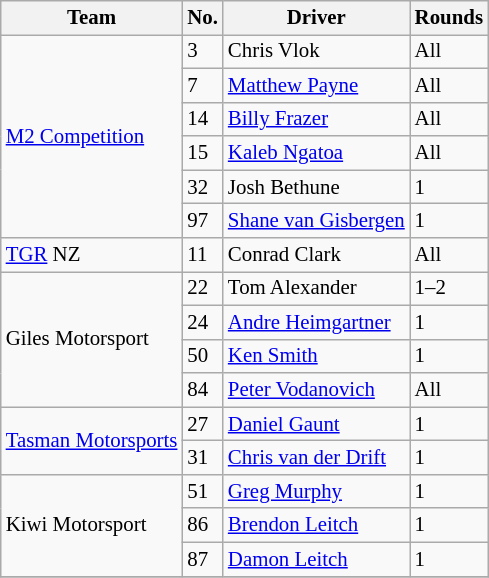<table class="wikitable" style="font-size: 87%">
<tr>
<th>Team</th>
<th>No.</th>
<th>Driver</th>
<th>Rounds</th>
</tr>
<tr>
<td rowspan="6"><a href='#'>M2 Competition</a></td>
<td>3</td>
<td> Chris Vlok</td>
<td>All</td>
</tr>
<tr>
<td>7</td>
<td> <a href='#'>Matthew Payne</a></td>
<td>All</td>
</tr>
<tr>
<td>14</td>
<td> <a href='#'>Billy Frazer</a></td>
<td>All</td>
</tr>
<tr>
<td>15</td>
<td> <a href='#'>Kaleb Ngatoa</a></td>
<td>All</td>
</tr>
<tr>
<td>32</td>
<td> Josh Bethune</td>
<td>1</td>
</tr>
<tr>
<td>97</td>
<td> <a href='#'>Shane van Gisbergen</a></td>
<td>1</td>
</tr>
<tr>
<td><a href='#'>TGR</a> NZ</td>
<td>11</td>
<td> Conrad Clark</td>
<td>All</td>
</tr>
<tr>
<td rowspan="4">Giles Motorsport</td>
<td>22</td>
<td> Tom Alexander</td>
<td>1–2</td>
</tr>
<tr>
<td>24</td>
<td> <a href='#'>Andre Heimgartner</a></td>
<td>1</td>
</tr>
<tr>
<td>50</td>
<td> <a href='#'>Ken Smith</a></td>
<td>1</td>
</tr>
<tr>
<td>84</td>
<td> <a href='#'>Peter Vodanovich</a></td>
<td>All</td>
</tr>
<tr>
<td rowspan="2"><a href='#'>Tasman Motorsports</a></td>
<td>27</td>
<td> <a href='#'>Daniel Gaunt</a></td>
<td>1</td>
</tr>
<tr>
<td>31</td>
<td> <a href='#'>Chris van der Drift</a></td>
<td>1</td>
</tr>
<tr>
<td rowspan="3">Kiwi Motorsport</td>
<td>51</td>
<td> <a href='#'>Greg Murphy</a></td>
<td>1</td>
</tr>
<tr>
<td>86</td>
<td> <a href='#'>Brendon Leitch</a></td>
<td>1</td>
</tr>
<tr>
<td>87</td>
<td> <a href='#'>Damon Leitch</a></td>
<td>1</td>
</tr>
<tr>
</tr>
</table>
